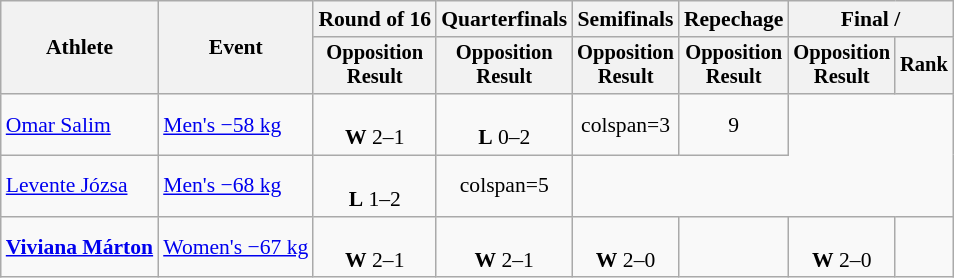<table class=wikitable style=font-size:90%;text-align:center>
<tr>
<th rowspan=2>Athlete</th>
<th rowspan=2>Event</th>
<th>Round of 16</th>
<th>Quarterfinals</th>
<th>Semifinals</th>
<th>Repechage</th>
<th colspan=2>Final / </th>
</tr>
<tr style=font-size:95%>
<th>Opposition<br>Result</th>
<th>Opposition<br>Result</th>
<th>Opposition<br>Result</th>
<th>Opposition<br>Result</th>
<th>Opposition<br>Result</th>
<th>Rank</th>
</tr>
<tr>
<td align=left><a href='#'>Omar Salim</a></td>
<td align=left><a href='#'>Men's −58 kg</a></td>
<td><br><strong>W</strong> 2–1</td>
<td><br><strong>L</strong> 0–2</td>
<td>colspan=3 </td>
<td>9</td>
</tr>
<tr>
<td align=left><a href='#'>Levente Józsa</a></td>
<td align=left><a href='#'>Men's −68 kg</a></td>
<td><br><strong>L</strong> 1–2</td>
<td>colspan=5 </td>
</tr>
<tr>
<td align=left><strong><a href='#'>Viviana Márton</a></strong></td>
<td align=left><a href='#'>Women's −67 kg</a></td>
<td><br><strong>W</strong> 2–1</td>
<td><br><strong>W</strong> 2–1</td>
<td><br><strong>W</strong> 2–0</td>
<td></td>
<td><br><strong>W</strong> 2–0</td>
<td></td>
</tr>
</table>
